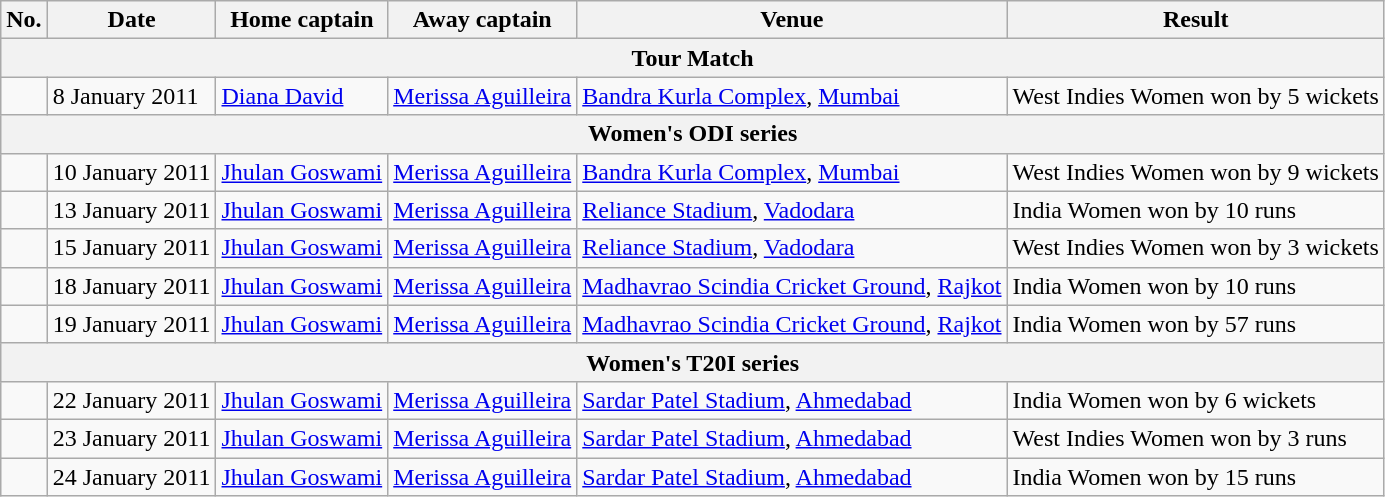<table class="wikitable">
<tr>
<th>No.</th>
<th>Date</th>
<th>Home captain</th>
<th>Away captain</th>
<th>Venue</th>
<th>Result</th>
</tr>
<tr>
<th colspan="6">Tour Match</th>
</tr>
<tr>
<td></td>
<td>8 January 2011</td>
<td><a href='#'>Diana David</a></td>
<td><a href='#'>Merissa Aguilleira</a></td>
<td><a href='#'>Bandra Kurla Complex</a>, <a href='#'>Mumbai</a></td>
<td>West Indies Women won by 5 wickets</td>
</tr>
<tr>
<th colspan="6">Women's ODI series</th>
</tr>
<tr>
<td></td>
<td>10 January 2011</td>
<td><a href='#'>Jhulan Goswami</a></td>
<td><a href='#'>Merissa Aguilleira</a></td>
<td><a href='#'>Bandra Kurla Complex</a>, <a href='#'>Mumbai</a></td>
<td>West Indies Women won by 9 wickets</td>
</tr>
<tr>
<td></td>
<td>13 January 2011</td>
<td><a href='#'>Jhulan Goswami</a></td>
<td><a href='#'>Merissa Aguilleira</a></td>
<td><a href='#'>Reliance Stadium</a>, <a href='#'>Vadodara</a></td>
<td>India Women won by 10 runs</td>
</tr>
<tr>
<td></td>
<td>15 January 2011</td>
<td><a href='#'>Jhulan Goswami</a></td>
<td><a href='#'>Merissa Aguilleira</a></td>
<td><a href='#'>Reliance Stadium</a>, <a href='#'>Vadodara</a></td>
<td>West Indies Women won by 3 wickets</td>
</tr>
<tr>
<td></td>
<td>18 January 2011</td>
<td><a href='#'>Jhulan Goswami</a></td>
<td><a href='#'>Merissa Aguilleira</a></td>
<td><a href='#'>Madhavrao Scindia Cricket Ground</a>, <a href='#'>Rajkot</a></td>
<td>India Women won by 10 runs</td>
</tr>
<tr>
<td></td>
<td>19 January 2011</td>
<td><a href='#'>Jhulan Goswami</a></td>
<td><a href='#'>Merissa Aguilleira</a></td>
<td><a href='#'>Madhavrao Scindia Cricket Ground</a>, <a href='#'>Rajkot</a></td>
<td>India Women won by 57 runs</td>
</tr>
<tr>
<th colspan="6">Women's T20I series</th>
</tr>
<tr>
<td></td>
<td>22 January 2011</td>
<td><a href='#'>Jhulan Goswami</a></td>
<td><a href='#'>Merissa Aguilleira</a></td>
<td><a href='#'>Sardar Patel Stadium</a>, <a href='#'>Ahmedabad</a></td>
<td>India Women won by 6 wickets</td>
</tr>
<tr>
<td></td>
<td>23 January 2011</td>
<td><a href='#'>Jhulan Goswami</a></td>
<td><a href='#'>Merissa Aguilleira</a></td>
<td><a href='#'>Sardar Patel Stadium</a>, <a href='#'>Ahmedabad</a></td>
<td>West Indies Women won by 3 runs</td>
</tr>
<tr>
<td></td>
<td>24 January 2011</td>
<td><a href='#'>Jhulan Goswami</a></td>
<td><a href='#'>Merissa Aguilleira</a></td>
<td><a href='#'>Sardar Patel Stadium</a>, <a href='#'>Ahmedabad</a></td>
<td>India Women won by 15 runs</td>
</tr>
</table>
